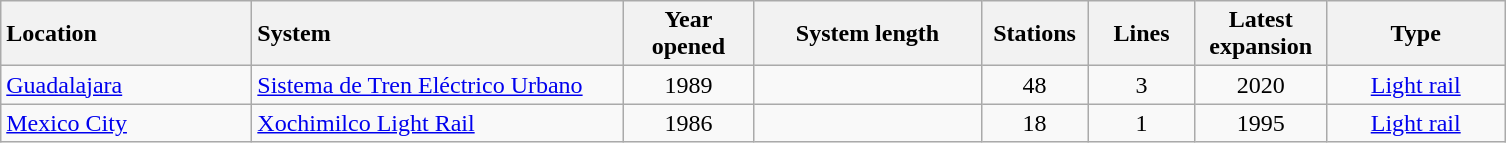<table class="wikitable sortable">
<tr>
<th style="text-align:left; width:10em;">Location</th>
<th style="text-align:left; width:15em;">System</th>
<th style="width:5em;">Year opened</th>
<th style="width:9em;">System length</th>
<th style="width:4em;" data-sort-type="number">Stations</th>
<th style="width:4em;">Lines</th>
<th style="width:5em;">Latest expansion</th>
<th style="width:7em;">Type</th>
</tr>
<tr class="sort">
<td><a href='#'>Guadalajara</a></td>
<td><a href='#'>Sistema de Tren Eléctrico Urbano</a></td>
<td style="text-align:center;">1989</td>
<td></td>
<td style="text-align:center;">48 </td>
<td style="text-align:center;">3</td>
<td style="text-align:center;">2020</td>
<td style="text-align:center;"><a href='#'>Light rail</a></td>
</tr>
<tr>
<td><a href='#'>Mexico City</a></td>
<td><a href='#'>Xochimilco Light Rail</a></td>
<td style="text-align:center;">1986</td>
<td></td>
<td style="text-align:center;">18</td>
<td style="text-align:center;">1</td>
<td style="text-align:center;">1995</td>
<td style="text-align:center;"><a href='#'>Light rail</a></td>
</tr>
</table>
